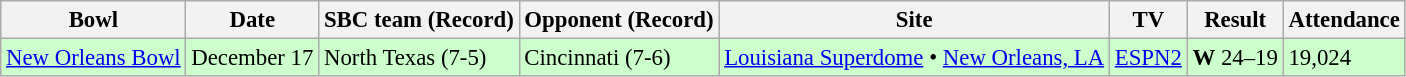<table class="wikitable" style="font-size:95%;">
<tr>
<th>Bowl</th>
<th>Date</th>
<th>SBC team (Record)</th>
<th>Opponent (Record)</th>
<th>Site</th>
<th>TV</th>
<th>Result</th>
<th>Attendance</th>
</tr>
<tr bgcolor=ccffcc>
<td><a href='#'>New Orleans Bowl</a></td>
<td>December 17</td>
<td>North Texas (7-5)</td>
<td>Cincinnati (7-6)</td>
<td><a href='#'>Louisiana Superdome</a> • <a href='#'>New Orleans, LA</a></td>
<td><a href='#'>ESPN2</a></td>
<td><strong>W</strong> 24–19</td>
<td>19,024</td>
</tr>
</table>
